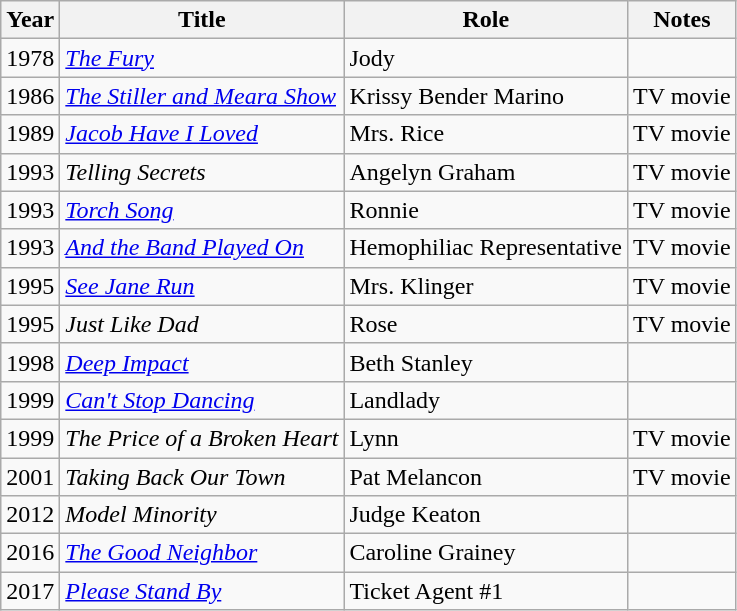<table class="wikitable sortable">
<tr>
<th>Year</th>
<th>Title</th>
<th>Role</th>
<th>Notes</th>
</tr>
<tr>
<td>1978</td>
<td><em><a href='#'>The Fury</a></em></td>
<td>Jody</td>
<td></td>
</tr>
<tr>
<td>1986</td>
<td><em><a href='#'>The Stiller and Meara Show</a></em></td>
<td>Krissy Bender Marino</td>
<td>TV movie</td>
</tr>
<tr>
<td>1989</td>
<td><em><a href='#'>Jacob Have I Loved</a></em></td>
<td>Mrs. Rice</td>
<td>TV movie</td>
</tr>
<tr>
<td>1993</td>
<td><em>Telling Secrets</em></td>
<td>Angelyn Graham</td>
<td>TV movie</td>
</tr>
<tr>
<td>1993</td>
<td><em><a href='#'>Torch Song</a></em></td>
<td>Ronnie</td>
<td>TV movie</td>
</tr>
<tr>
<td>1993</td>
<td><em><a href='#'>And the Band Played On</a></em></td>
<td>Hemophiliac Representative</td>
<td>TV movie</td>
</tr>
<tr>
<td>1995</td>
<td><em><a href='#'>See Jane Run</a></em></td>
<td>Mrs. Klinger</td>
<td>TV movie</td>
</tr>
<tr>
<td>1995</td>
<td><em>Just Like Dad</em></td>
<td>Rose</td>
<td>TV movie</td>
</tr>
<tr>
<td>1998</td>
<td><em><a href='#'>Deep Impact</a></em></td>
<td>Beth Stanley</td>
<td></td>
</tr>
<tr>
<td>1999</td>
<td><em><a href='#'>Can't Stop Dancing</a></em></td>
<td>Landlady</td>
<td></td>
</tr>
<tr>
<td>1999</td>
<td><em>The Price of a Broken Heart</em></td>
<td>Lynn</td>
<td>TV movie</td>
</tr>
<tr>
<td>2001</td>
<td><em>Taking Back Our Town</em></td>
<td>Pat Melancon</td>
<td>TV movie</td>
</tr>
<tr>
<td>2012</td>
<td><em>Model Minority</em></td>
<td>Judge Keaton</td>
<td></td>
</tr>
<tr>
<td>2016</td>
<td><em><a href='#'>The Good Neighbor</a></em></td>
<td>Caroline Grainey</td>
<td></td>
</tr>
<tr>
<td>2017</td>
<td><em><a href='#'>Please Stand By</a></em></td>
<td>Ticket Agent #1</td>
<td></td>
</tr>
</table>
